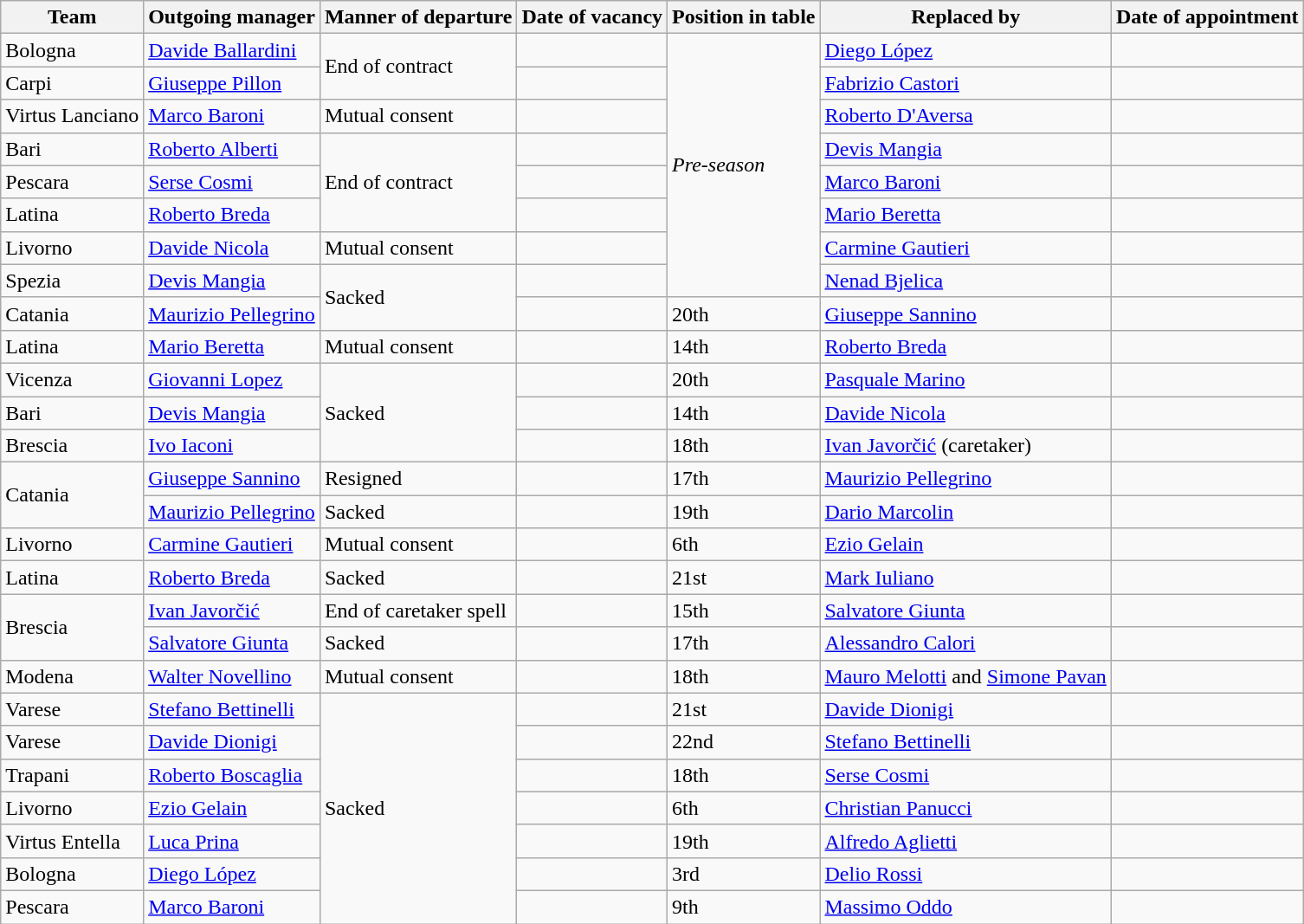<table class="wikitable sortable">
<tr>
<th>Team</th>
<th>Outgoing manager</th>
<th>Manner of departure</th>
<th>Date of vacancy</th>
<th>Position in table</th>
<th>Replaced by</th>
<th>Date of appointment</th>
</tr>
<tr>
<td>Bologna</td>
<td> <a href='#'>Davide Ballardini</a></td>
<td rowspan="2">End of contract</td>
<td></td>
<td rowspan="8"><em>Pre-season</em></td>
<td> <a href='#'>Diego López</a></td>
<td></td>
</tr>
<tr>
<td>Carpi</td>
<td> <a href='#'>Giuseppe Pillon</a></td>
<td></td>
<td> <a href='#'>Fabrizio Castori</a></td>
<td></td>
</tr>
<tr>
<td>Virtus Lanciano</td>
<td> <a href='#'>Marco Baroni</a></td>
<td>Mutual consent</td>
<td></td>
<td> <a href='#'>Roberto D'Aversa</a></td>
<td></td>
</tr>
<tr>
<td>Bari</td>
<td> <a href='#'>Roberto Alberti</a></td>
<td rowspan="3">End of contract</td>
<td></td>
<td> <a href='#'>Devis Mangia</a></td>
<td></td>
</tr>
<tr>
<td>Pescara</td>
<td> <a href='#'>Serse Cosmi</a></td>
<td></td>
<td> <a href='#'>Marco Baroni</a></td>
<td></td>
</tr>
<tr>
<td>Latina</td>
<td> <a href='#'>Roberto Breda</a></td>
<td></td>
<td> <a href='#'>Mario Beretta</a></td>
<td></td>
</tr>
<tr>
<td>Livorno</td>
<td> <a href='#'>Davide Nicola</a></td>
<td>Mutual consent</td>
<td></td>
<td> <a href='#'>Carmine Gautieri</a></td>
<td></td>
</tr>
<tr>
<td>Spezia</td>
<td> <a href='#'>Devis Mangia</a></td>
<td rowspan="2">Sacked</td>
<td></td>
<td> <a href='#'>Nenad Bjelica</a></td>
<td></td>
</tr>
<tr>
<td>Catania</td>
<td> <a href='#'>Maurizio Pellegrino</a></td>
<td></td>
<td>20th</td>
<td> <a href='#'>Giuseppe Sannino</a></td>
<td></td>
</tr>
<tr>
<td>Latina</td>
<td> <a href='#'>Mario Beretta</a></td>
<td>Mutual consent</td>
<td></td>
<td>14th</td>
<td> <a href='#'>Roberto Breda</a></td>
<td></td>
</tr>
<tr>
<td>Vicenza</td>
<td> <a href='#'>Giovanni Lopez</a></td>
<td rowspan="3">Sacked</td>
<td></td>
<td>20th</td>
<td> <a href='#'>Pasquale Marino</a></td>
<td></td>
</tr>
<tr>
<td>Bari</td>
<td> <a href='#'>Devis Mangia</a></td>
<td></td>
<td>14th</td>
<td> <a href='#'>Davide Nicola</a></td>
<td></td>
</tr>
<tr>
<td>Brescia</td>
<td> <a href='#'>Ivo Iaconi</a></td>
<td></td>
<td>18th</td>
<td> <a href='#'>Ivan Javorčić</a> (caretaker)</td>
<td></td>
</tr>
<tr>
<td rowspan="2">Catania</td>
<td> <a href='#'>Giuseppe Sannino</a></td>
<td>Resigned</td>
<td></td>
<td>17th</td>
<td> <a href='#'>Maurizio Pellegrino</a></td>
<td></td>
</tr>
<tr>
<td> <a href='#'>Maurizio Pellegrino</a></td>
<td>Sacked</td>
<td></td>
<td>19th</td>
<td> <a href='#'>Dario Marcolin</a></td>
<td></td>
</tr>
<tr>
<td>Livorno</td>
<td> <a href='#'>Carmine Gautieri</a></td>
<td>Mutual consent</td>
<td></td>
<td>6th</td>
<td> <a href='#'>Ezio Gelain</a></td>
<td></td>
</tr>
<tr>
<td>Latina</td>
<td> <a href='#'>Roberto Breda</a></td>
<td>Sacked</td>
<td></td>
<td>21st</td>
<td> <a href='#'>Mark Iuliano</a></td>
<td></td>
</tr>
<tr>
<td rowspan="2">Brescia</td>
<td> <a href='#'>Ivan Javorčić</a></td>
<td>End of caretaker spell</td>
<td></td>
<td>15th</td>
<td> <a href='#'>Salvatore Giunta</a></td>
<td></td>
</tr>
<tr>
<td> <a href='#'>Salvatore Giunta</a></td>
<td>Sacked</td>
<td></td>
<td>17th</td>
<td> <a href='#'>Alessandro Calori</a></td>
<td></td>
</tr>
<tr>
<td>Modena</td>
<td> <a href='#'>Walter Novellino</a></td>
<td>Mutual consent</td>
<td></td>
<td>18th</td>
<td> <a href='#'>Mauro Melotti</a> and  <a href='#'>Simone Pavan</a></td>
<td></td>
</tr>
<tr>
<td>Varese</td>
<td> <a href='#'>Stefano Bettinelli</a></td>
<td rowspan="7">Sacked</td>
<td></td>
<td>21st</td>
<td> <a href='#'>Davide Dionigi</a></td>
<td></td>
</tr>
<tr>
<td>Varese</td>
<td> <a href='#'>Davide Dionigi</a></td>
<td></td>
<td>22nd</td>
<td> <a href='#'>Stefano Bettinelli</a></td>
<td></td>
</tr>
<tr>
<td>Trapani</td>
<td> <a href='#'>Roberto Boscaglia</a></td>
<td></td>
<td>18th</td>
<td> <a href='#'>Serse Cosmi</a></td>
<td></td>
</tr>
<tr>
<td>Livorno</td>
<td> <a href='#'>Ezio Gelain</a></td>
<td></td>
<td>6th</td>
<td> <a href='#'>Christian Panucci</a></td>
<td></td>
</tr>
<tr>
<td>Virtus Entella</td>
<td> <a href='#'>Luca Prina</a></td>
<td></td>
<td>19th</td>
<td> <a href='#'>Alfredo Aglietti</a></td>
<td></td>
</tr>
<tr>
<td>Bologna</td>
<td> <a href='#'>Diego López</a></td>
<td></td>
<td>3rd</td>
<td> <a href='#'>Delio Rossi</a></td>
<td></td>
</tr>
<tr>
<td>Pescara</td>
<td> <a href='#'>Marco Baroni</a></td>
<td></td>
<td>9th</td>
<td> <a href='#'>Massimo Oddo</a></td>
<td></td>
</tr>
</table>
